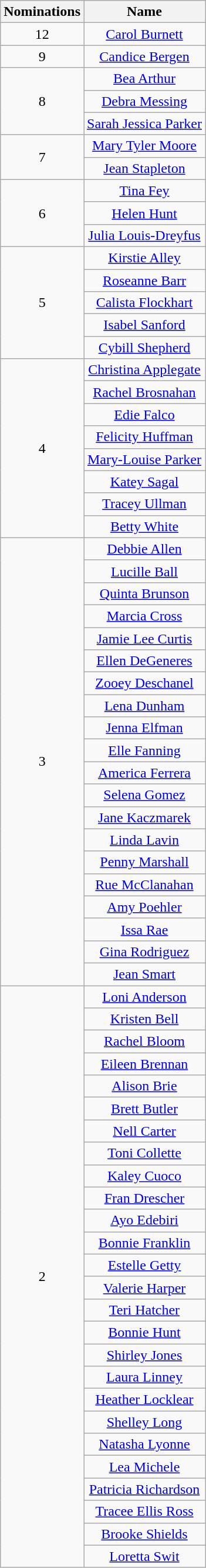<table class="wikitable sortable" style="text-align: center;">
<tr>
<th scope="col" width="55">Nominations</th>
<th scope="col" align="center">Name</th>
</tr>
<tr>
<td style="text-align:center">12</td>
<td><a href='#'>Carol Burnett</a></td>
</tr>
<tr>
<td style="text-align:center">9</td>
<td><a href='#'>Candice Bergen</a></td>
</tr>
<tr>
<td rowspan=3 style="text-align:center">8</td>
<td><a href='#'>Bea Arthur</a></td>
</tr>
<tr>
<td><a href='#'>Debra Messing</a></td>
</tr>
<tr>
<td><a href='#'>Sarah Jessica Parker</a></td>
</tr>
<tr>
<td rowspan=2 style="text-align:center">7</td>
<td><a href='#'>Mary Tyler Moore</a></td>
</tr>
<tr>
<td><a href='#'>Jean Stapleton</a></td>
</tr>
<tr>
<td rowspan=3 style="text-align:center">6</td>
<td><a href='#'>Tina Fey</a></td>
</tr>
<tr>
<td><a href='#'>Helen Hunt</a></td>
</tr>
<tr>
<td><a href='#'>Julia Louis-Dreyfus</a></td>
</tr>
<tr>
<td rowspan=5 style="text-align:center">5</td>
<td><a href='#'>Kirstie Alley</a></td>
</tr>
<tr>
<td><a href='#'>Roseanne Barr</a></td>
</tr>
<tr>
<td><a href='#'>Calista Flockhart</a></td>
</tr>
<tr>
<td><a href='#'>Isabel Sanford</a></td>
</tr>
<tr>
<td><a href='#'>Cybill Shepherd</a></td>
</tr>
<tr>
<td rowspan=8 style="text-align:center">4</td>
<td><a href='#'>Christina Applegate</a></td>
</tr>
<tr>
<td><a href='#'>Rachel Brosnahan</a></td>
</tr>
<tr>
<td><a href='#'>Edie Falco</a></td>
</tr>
<tr>
<td><a href='#'>Felicity Huffman</a></td>
</tr>
<tr>
<td><a href='#'>Mary-Louise Parker</a></td>
</tr>
<tr>
<td><a href='#'>Katey Sagal</a></td>
</tr>
<tr>
<td><a href='#'>Tracey Ullman</a></td>
</tr>
<tr>
<td><a href='#'>Betty White</a></td>
</tr>
<tr>
<td rowspan=20 style="text-align:center">3</td>
<td><a href='#'>Debbie Allen</a></td>
</tr>
<tr>
<td><a href='#'>Lucille Ball</a></td>
</tr>
<tr>
<td><a href='#'>Quinta Brunson</a></td>
</tr>
<tr>
<td><a href='#'>Marcia Cross</a></td>
</tr>
<tr>
<td><a href='#'>Jamie Lee Curtis</a></td>
</tr>
<tr>
<td><a href='#'>Ellen DeGeneres</a></td>
</tr>
<tr>
<td><a href='#'>Zooey Deschanel</a></td>
</tr>
<tr>
<td><a href='#'>Lena Dunham</a></td>
</tr>
<tr>
<td><a href='#'>Jenna Elfman</a></td>
</tr>
<tr>
<td><a href='#'>Elle Fanning</a></td>
</tr>
<tr>
<td><a href='#'>America Ferrera</a></td>
</tr>
<tr>
<td><a href='#'>Selena Gomez</a></td>
</tr>
<tr>
<td><a href='#'>Jane Kaczmarek</a></td>
</tr>
<tr>
<td><a href='#'>Linda Lavin</a></td>
</tr>
<tr>
<td><a href='#'>Penny Marshall</a></td>
</tr>
<tr>
<td><a href='#'>Rue McClanahan</a></td>
</tr>
<tr>
<td><a href='#'>Amy Poehler</a></td>
</tr>
<tr>
<td><a href='#'>Issa Rae</a></td>
</tr>
<tr>
<td><a href='#'>Gina Rodriguez</a></td>
</tr>
<tr>
<td><a href='#'>Jean Smart</a></td>
</tr>
<tr>
<td rowspan=26 style="text-align:center">2</td>
<td><a href='#'>Loni Anderson</a></td>
</tr>
<tr>
<td><a href='#'>Kristen Bell</a></td>
</tr>
<tr>
<td><a href='#'>Rachel Bloom</a></td>
</tr>
<tr>
<td><a href='#'>Eileen Brennan</a></td>
</tr>
<tr>
<td><a href='#'>Alison Brie</a></td>
</tr>
<tr>
<td><a href='#'>Brett Butler</a></td>
</tr>
<tr>
<td><a href='#'>Nell Carter</a></td>
</tr>
<tr>
<td><a href='#'>Toni Collette</a></td>
</tr>
<tr>
<td><a href='#'>Kaley Cuoco</a></td>
</tr>
<tr>
<td><a href='#'>Fran Drescher</a></td>
</tr>
<tr>
<td><a href='#'>Ayo Edebiri</a></td>
</tr>
<tr>
<td><a href='#'>Bonnie Franklin</a></td>
</tr>
<tr>
<td><a href='#'>Estelle Getty</a></td>
</tr>
<tr>
<td><a href='#'>Valerie Harper</a></td>
</tr>
<tr>
<td><a href='#'>Teri Hatcher</a></td>
</tr>
<tr>
<td><a href='#'>Bonnie Hunt</a></td>
</tr>
<tr>
<td><a href='#'>Shirley Jones</a></td>
</tr>
<tr>
<td><a href='#'>Laura Linney</a></td>
</tr>
<tr>
<td><a href='#'>Heather Locklear</a></td>
</tr>
<tr>
<td><a href='#'>Shelley Long</a></td>
</tr>
<tr>
<td><a href='#'>Natasha Lyonne</a></td>
</tr>
<tr>
<td><a href='#'>Lea Michele</a></td>
</tr>
<tr>
<td><a href='#'>Patricia Richardson</a></td>
</tr>
<tr>
<td><a href='#'>Tracee Ellis Ross</a></td>
</tr>
<tr>
<td><a href='#'>Brooke Shields</a></td>
</tr>
<tr>
<td><a href='#'>Loretta Swit</a></td>
</tr>
</table>
